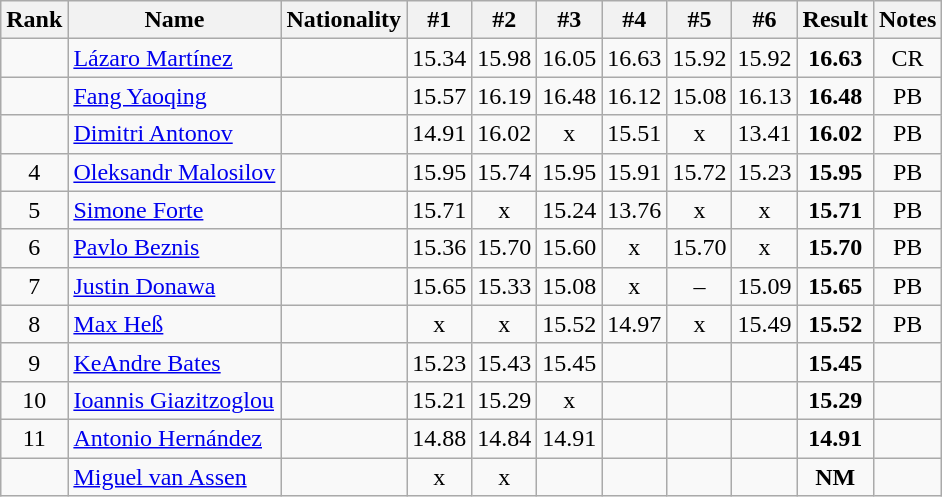<table class="wikitable sortable" style="text-align:center">
<tr>
<th>Rank</th>
<th>Name</th>
<th>Nationality</th>
<th>#1</th>
<th>#2</th>
<th>#3</th>
<th>#4</th>
<th>#5</th>
<th>#6</th>
<th>Result</th>
<th>Notes</th>
</tr>
<tr>
<td></td>
<td align=left><a href='#'>Lázaro Martínez</a></td>
<td align=left></td>
<td>15.34</td>
<td>15.98</td>
<td>16.05</td>
<td>16.63</td>
<td>15.92</td>
<td>15.92</td>
<td><strong>16.63</strong></td>
<td>CR</td>
</tr>
<tr>
<td></td>
<td align=left><a href='#'>Fang Yaoqing</a></td>
<td align=left></td>
<td>15.57</td>
<td>16.19</td>
<td>16.48</td>
<td>16.12</td>
<td>15.08</td>
<td>16.13</td>
<td><strong>16.48</strong></td>
<td>PB</td>
</tr>
<tr>
<td></td>
<td align=left><a href='#'>Dimitri Antonov</a></td>
<td align=left></td>
<td>14.91</td>
<td>16.02</td>
<td>x</td>
<td>15.51</td>
<td>x</td>
<td>13.41</td>
<td><strong>16.02</strong></td>
<td>PB</td>
</tr>
<tr>
<td>4</td>
<td align=left><a href='#'>Oleksandr Malosilov</a></td>
<td align=left></td>
<td>15.95</td>
<td>15.74</td>
<td>15.95</td>
<td>15.91</td>
<td>15.72</td>
<td>15.23</td>
<td><strong>15.95</strong></td>
<td>PB</td>
</tr>
<tr>
<td>5</td>
<td align=left><a href='#'>Simone Forte</a></td>
<td align=left></td>
<td>15.71</td>
<td>x</td>
<td>15.24</td>
<td>13.76</td>
<td>x</td>
<td>x</td>
<td><strong>15.71</strong></td>
<td>PB</td>
</tr>
<tr>
<td>6</td>
<td align=left><a href='#'>Pavlo Beznis</a></td>
<td align=left></td>
<td>15.36</td>
<td>15.70</td>
<td>15.60</td>
<td>x</td>
<td>15.70</td>
<td>x</td>
<td><strong>15.70</strong></td>
<td>PB</td>
</tr>
<tr>
<td>7</td>
<td align=left><a href='#'>Justin Donawa</a></td>
<td align=left></td>
<td>15.65</td>
<td>15.33</td>
<td>15.08</td>
<td>x</td>
<td>–</td>
<td>15.09</td>
<td><strong>15.65</strong></td>
<td>PB</td>
</tr>
<tr>
<td>8</td>
<td align=left><a href='#'>Max Heß</a></td>
<td align=left></td>
<td>x</td>
<td>x</td>
<td>15.52</td>
<td>14.97</td>
<td>x</td>
<td>15.49</td>
<td><strong>15.52</strong></td>
<td>PB</td>
</tr>
<tr>
<td>9</td>
<td align=left><a href='#'>KeAndre Bates</a></td>
<td align=left></td>
<td>15.23</td>
<td>15.43</td>
<td>15.45</td>
<td></td>
<td></td>
<td></td>
<td><strong>15.45</strong></td>
<td></td>
</tr>
<tr>
<td>10</td>
<td align=left><a href='#'>Ioannis Giazitzoglou</a></td>
<td align=left></td>
<td>15.21</td>
<td>15.29</td>
<td>x</td>
<td></td>
<td></td>
<td></td>
<td><strong>15.29</strong></td>
<td></td>
</tr>
<tr>
<td>11</td>
<td align=left><a href='#'>Antonio Hernández</a></td>
<td align=left></td>
<td>14.88</td>
<td>14.84</td>
<td>14.91</td>
<td></td>
<td></td>
<td></td>
<td><strong>14.91</strong></td>
<td></td>
</tr>
<tr>
<td></td>
<td align=left><a href='#'>Miguel van Assen</a></td>
<td align=left></td>
<td>x</td>
<td>x</td>
<td></td>
<td></td>
<td></td>
<td></td>
<td><strong>NM</strong></td>
<td></td>
</tr>
</table>
